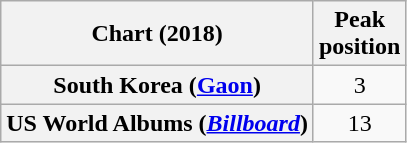<table class="wikitable sortable plainrowheaders" style="text-align:center;">
<tr>
<th>Chart (2018)</th>
<th>Peak<br>position</th>
</tr>
<tr>
<th scope="row">South Korea (<a href='#'>Gaon</a>)</th>
<td>3</td>
</tr>
<tr>
<th scope="row">US World Albums (<em><a href='#'>Billboard</a></em>)</th>
<td>13</td>
</tr>
</table>
